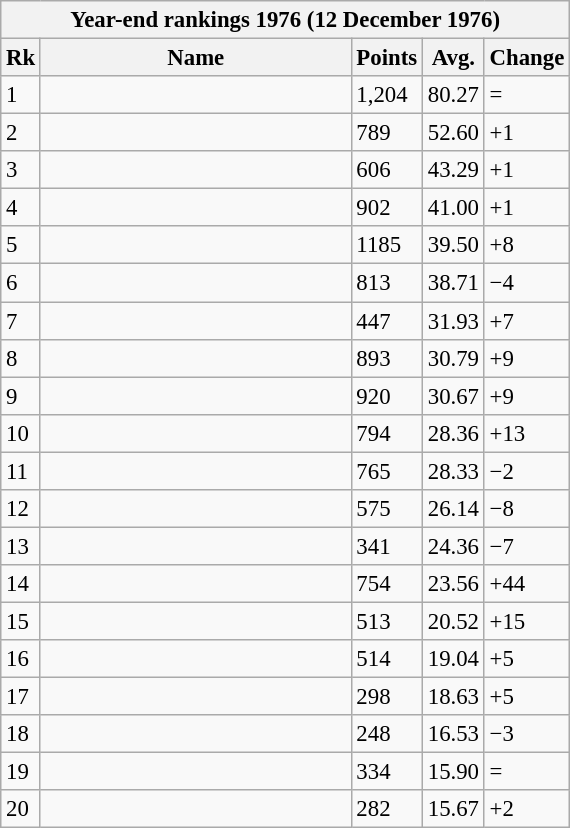<table class="wikitable" style="font-size:95%">
<tr>
<th colspan="6">Year-end rankings 1976 (12 December 1976)</th>
</tr>
<tr valign="top">
<th>Rk</th>
<th style="width:200px;">Name</th>
<th>Points</th>
<th>Avg.</th>
<th>Change</th>
</tr>
<tr>
<td>1</td>
<td></td>
<td>1,204</td>
<td>80.27</td>
<td> =</td>
</tr>
<tr>
<td>2</td>
<td></td>
<td>789</td>
<td>52.60</td>
<td> +1</td>
</tr>
<tr>
<td>3</td>
<td></td>
<td>606</td>
<td>43.29</td>
<td> +1</td>
</tr>
<tr>
<td>4</td>
<td></td>
<td>902</td>
<td>41.00</td>
<td> +1</td>
</tr>
<tr>
<td>5</td>
<td></td>
<td>1185</td>
<td>39.50</td>
<td> +8</td>
</tr>
<tr>
<td>6</td>
<td></td>
<td>813</td>
<td>38.71</td>
<td> −4</td>
</tr>
<tr>
<td>7</td>
<td></td>
<td>447</td>
<td>31.93</td>
<td> +7</td>
</tr>
<tr>
<td>8</td>
<td></td>
<td>893</td>
<td>30.79</td>
<td> +9</td>
</tr>
<tr>
<td>9</td>
<td></td>
<td>920</td>
<td>30.67</td>
<td> +9</td>
</tr>
<tr>
<td>10</td>
<td></td>
<td>794</td>
<td>28.36</td>
<td> +13</td>
</tr>
<tr>
<td>11</td>
<td></td>
<td>765</td>
<td>28.33</td>
<td> −2</td>
</tr>
<tr>
<td>12</td>
<td></td>
<td>575</td>
<td>26.14</td>
<td> −8</td>
</tr>
<tr>
<td>13</td>
<td></td>
<td>341</td>
<td>24.36</td>
<td> −7</td>
</tr>
<tr>
<td>14</td>
<td></td>
<td>754</td>
<td>23.56</td>
<td> +44</td>
</tr>
<tr>
<td>15</td>
<td></td>
<td>513</td>
<td>20.52</td>
<td> +15</td>
</tr>
<tr>
<td>16</td>
<td></td>
<td>514</td>
<td>19.04</td>
<td> +5</td>
</tr>
<tr>
<td>17</td>
<td></td>
<td>298</td>
<td>18.63</td>
<td> +5</td>
</tr>
<tr>
<td>18</td>
<td></td>
<td>248</td>
<td>16.53</td>
<td> −3</td>
</tr>
<tr>
<td>19</td>
<td></td>
<td>334</td>
<td>15.90</td>
<td> =</td>
</tr>
<tr>
<td>20</td>
<td></td>
<td>282</td>
<td>15.67</td>
<td> +2</td>
</tr>
</table>
